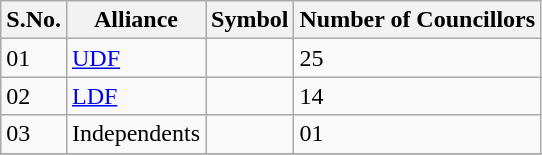<table class="sortable wikitable">
<tr>
<th>S.No.</th>
<th>Alliance</th>
<th>Symbol</th>
<th>Number of Councillors</th>
</tr>
<tr>
<td>01</td>
<td><a href='#'>UDF</a></td>
<td></td>
<td>25</td>
</tr>
<tr>
<td>02</td>
<td><a href='#'>LDF</a></td>
<td></td>
<td>14</td>
</tr>
<tr>
<td>03</td>
<td>Independents</td>
<td></td>
<td>01</td>
</tr>
<tr>
</tr>
</table>
